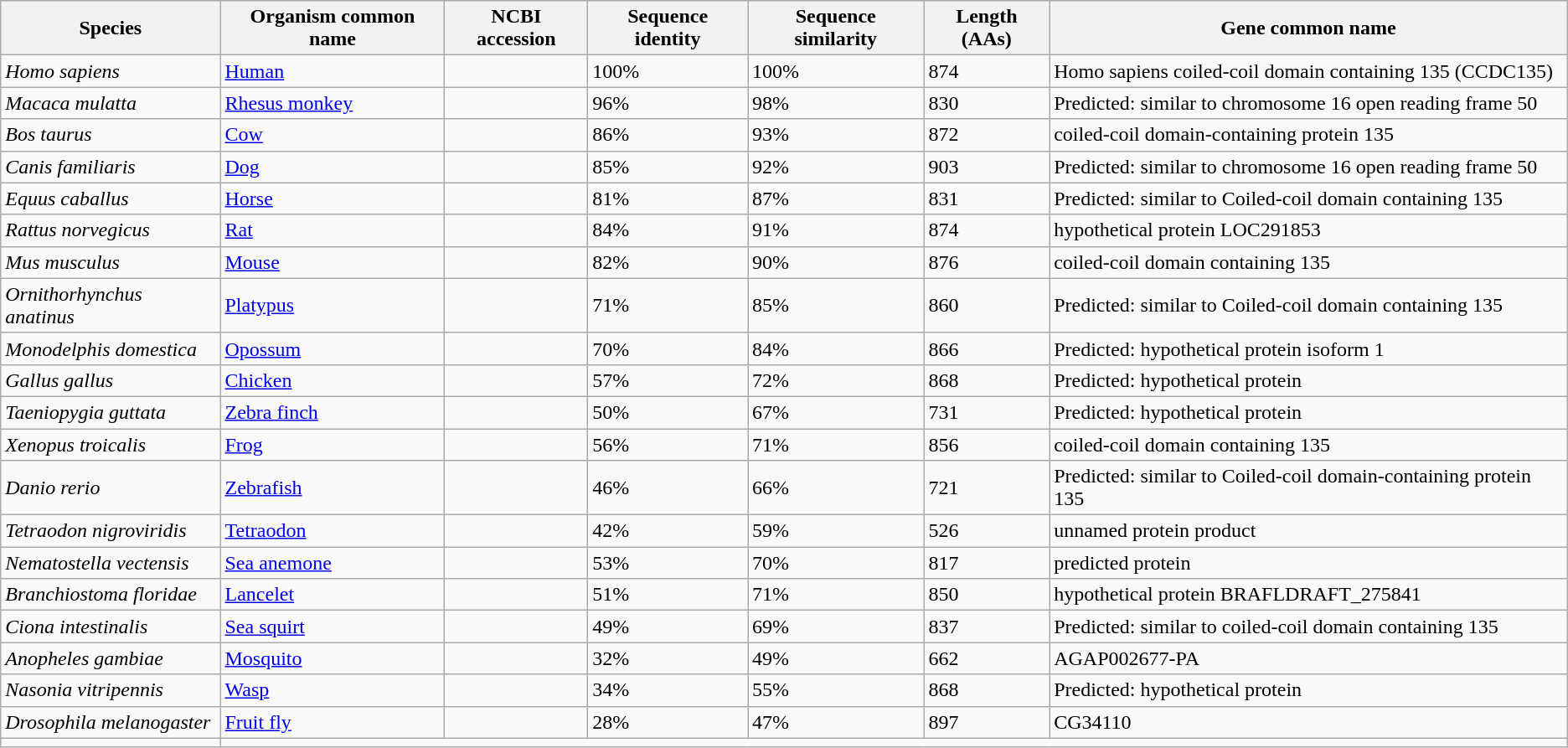<table class="wikitable">
<tr>
<th>Species</th>
<th>Organism common name</th>
<th>NCBI accession</th>
<th>Sequence identity</th>
<th>Sequence similarity</th>
<th>Length (AAs)</th>
<th>Gene common name</th>
</tr>
<tr>
<td><em>Homo sapiens</em></td>
<td><a href='#'>Human</a></td>
<td></td>
<td>100%</td>
<td>100%</td>
<td>874</td>
<td>Homo sapiens coiled-coil domain containing 135 (CCDC135)</td>
</tr>
<tr>
<td><em>Macaca mulatta</em></td>
<td><a href='#'>Rhesus monkey</a></td>
<td></td>
<td>96%</td>
<td>98%</td>
<td>830</td>
<td>Predicted: similar to chromosome 16 open reading frame 50</td>
</tr>
<tr>
<td><em>Bos taurus</em></td>
<td><a href='#'>Cow</a></td>
<td></td>
<td>86%</td>
<td>93%</td>
<td>872</td>
<td>coiled-coil domain-containing protein 135</td>
</tr>
<tr>
<td><em>Canis familiaris</em></td>
<td><a href='#'>Dog</a></td>
<td></td>
<td>85%</td>
<td>92%</td>
<td>903</td>
<td>Predicted: similar to chromosome 16 open reading frame 50</td>
</tr>
<tr>
<td><em>Equus caballus</em></td>
<td><a href='#'>Horse</a></td>
<td></td>
<td>81%</td>
<td>87%</td>
<td>831</td>
<td>Predicted: similar to Coiled-coil domain containing 135</td>
</tr>
<tr>
<td><em>Rattus norvegicus</em></td>
<td><a href='#'>Rat</a></td>
<td></td>
<td>84%</td>
<td>91%</td>
<td>874</td>
<td>hypothetical protein LOC291853</td>
</tr>
<tr>
<td><em>Mus musculus</em></td>
<td><a href='#'>Mouse</a></td>
<td></td>
<td>82%</td>
<td>90%</td>
<td>876</td>
<td>coiled-coil domain containing 135</td>
</tr>
<tr>
<td><em>Ornithorhynchus anatinus</em></td>
<td><a href='#'>Platypus</a></td>
<td></td>
<td>71%</td>
<td>85%</td>
<td>860</td>
<td>Predicted: similar to Coiled-coil domain containing 135</td>
</tr>
<tr>
<td><em>Monodelphis domestica</em></td>
<td><a href='#'>Opossum</a></td>
<td></td>
<td>70%</td>
<td>84%</td>
<td>866</td>
<td>Predicted: hypothetical protein isoform 1</td>
</tr>
<tr>
<td><em>Gallus gallus</em></td>
<td><a href='#'>Chicken</a></td>
<td></td>
<td>57%</td>
<td>72%</td>
<td>868</td>
<td>Predicted: hypothetical protein</td>
</tr>
<tr>
<td><em>Taeniopygia guttata</em></td>
<td><a href='#'>Zebra finch</a></td>
<td></td>
<td>50%</td>
<td>67%</td>
<td>731</td>
<td>Predicted: hypothetical protein</td>
</tr>
<tr>
<td><em>Xenopus troicalis</em></td>
<td><a href='#'>Frog</a></td>
<td></td>
<td>56%</td>
<td>71%</td>
<td>856</td>
<td>coiled-coil domain containing 135</td>
</tr>
<tr>
<td><em>Danio rerio</em></td>
<td><a href='#'>Zebrafish</a></td>
<td></td>
<td>46%</td>
<td>66%</td>
<td>721</td>
<td>Predicted: similar to Coiled-coil domain-containing protein 135</td>
</tr>
<tr>
<td><em>Tetraodon nigroviridis</em></td>
<td><a href='#'>Tetraodon</a></td>
<td></td>
<td>42%</td>
<td>59%</td>
<td>526</td>
<td>unnamed protein product</td>
</tr>
<tr>
<td><em>Nematostella vectensis</em></td>
<td><a href='#'>Sea anemone</a></td>
<td></td>
<td>53%</td>
<td>70%</td>
<td>817</td>
<td>predicted protein</td>
</tr>
<tr>
<td><em>Branchiostoma floridae</em></td>
<td><a href='#'>Lancelet</a></td>
<td></td>
<td>51%</td>
<td>71%</td>
<td>850</td>
<td>hypothetical protein BRAFLDRAFT_275841</td>
</tr>
<tr>
<td><em>Ciona intestinalis</em></td>
<td><a href='#'>Sea squirt</a></td>
<td></td>
<td>49%</td>
<td>69%</td>
<td>837</td>
<td>Predicted: similar to coiled-coil domain containing 135</td>
</tr>
<tr>
<td><em>Anopheles gambiae</em></td>
<td><a href='#'>Mosquito</a></td>
<td></td>
<td>32%</td>
<td>49%</td>
<td>662</td>
<td>AGAP002677-PA</td>
</tr>
<tr>
<td><em>Nasonia vitripennis</em></td>
<td><a href='#'>Wasp</a></td>
<td></td>
<td>34%</td>
<td>55%</td>
<td>868</td>
<td>Predicted: hypothetical protein</td>
</tr>
<tr>
<td><em>Drosophila melanogaster</em></td>
<td><a href='#'>Fruit fly</a></td>
<td></td>
<td>28%</td>
<td>47%</td>
<td>897</td>
<td>CG34110</td>
</tr>
<tr>
<td></td>
</tr>
</table>
